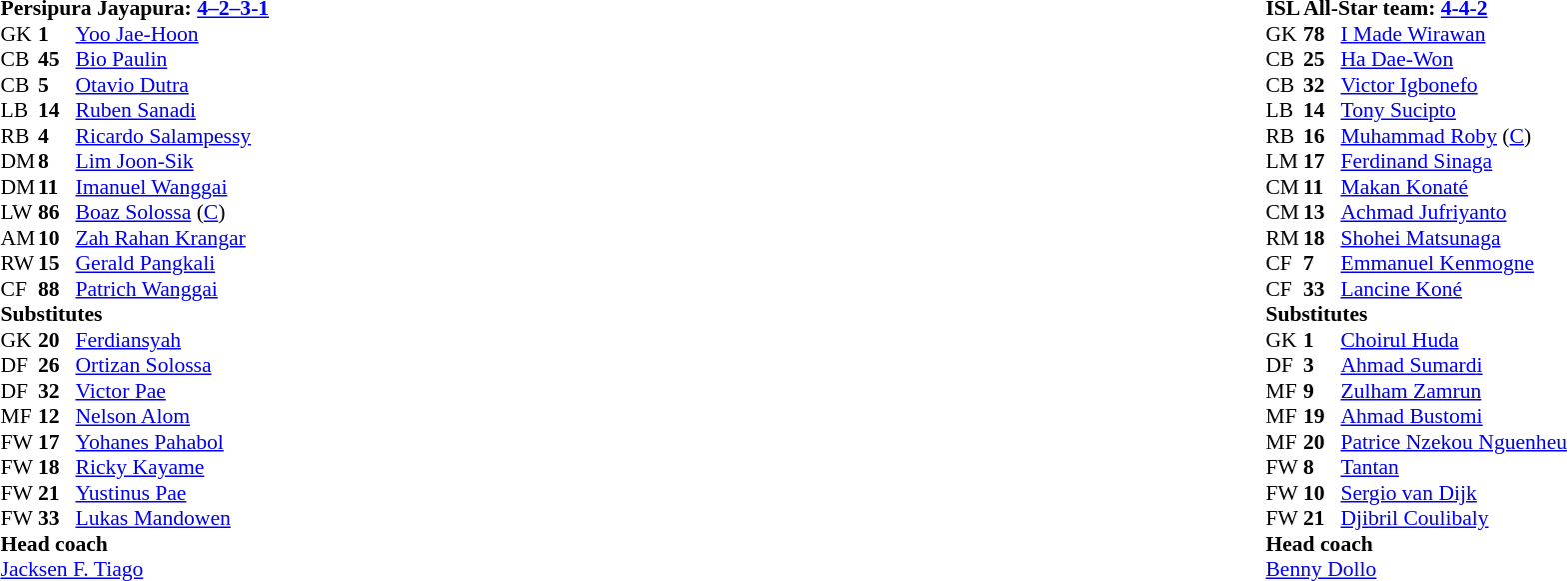<table width="100%">
<tr>
<td valign="top" width="50%"><br><table style="font-size: 90%" cellspacing="0" cellpadding="0">
<tr>
<td colspan="4"><strong>Persipura Jayapura: <a href='#'>4–2–3-1</a></strong></td>
</tr>
<tr>
<th width=25></th>
<th width=25></th>
</tr>
<tr>
<td>GK</td>
<td><strong>1</strong></td>
<td> <a href='#'>Yoo Jae-Hoon</a></td>
<td></td>
<td></td>
</tr>
<tr>
<td>CB</td>
<td><strong>45</strong></td>
<td> <a href='#'>Bio Paulin</a></td>
</tr>
<tr>
<td>CB</td>
<td><strong>5</strong></td>
<td> <a href='#'>Otavio Dutra</a></td>
</tr>
<tr>
<td>LB</td>
<td><strong>14</strong></td>
<td> <a href='#'>Ruben Sanadi</a></td>
</tr>
<tr>
<td>RB</td>
<td><strong>4</strong></td>
<td> <a href='#'>Ricardo Salampessy</a></td>
<td></td>
<td></td>
</tr>
<tr>
<td>DM</td>
<td><strong>8</strong></td>
<td> <a href='#'>Lim Joon-Sik</a></td>
<td></td>
</tr>
<tr>
<td>DM</td>
<td><strong>11</strong></td>
<td> <a href='#'>Imanuel Wanggai</a></td>
</tr>
<tr>
<td>LW</td>
<td><strong>86</strong></td>
<td> <a href='#'>Boaz Solossa</a> (<a href='#'>C</a>)</td>
</tr>
<tr>
<td>AM</td>
<td><strong>10</strong></td>
<td> <a href='#'>Zah Rahan Krangar</a></td>
<td></td>
<td></td>
</tr>
<tr>
<td>RW</td>
<td><strong>15</strong></td>
<td> <a href='#'>Gerald Pangkali</a></td>
<td></td>
<td></td>
</tr>
<tr>
<td>CF</td>
<td><strong>88</strong></td>
<td> <a href='#'>Patrich Wanggai</a></td>
<td></td>
<td></td>
</tr>
<tr>
<td colspan=3><strong>Substitutes</strong></td>
</tr>
<tr>
<td>GK</td>
<td><strong>20</strong></td>
<td> <a href='#'>Ferdiansyah</a></td>
<td></td>
<td></td>
</tr>
<tr>
<td>DF</td>
<td><strong>26</strong></td>
<td> <a href='#'>Ortizan Solossa</a></td>
</tr>
<tr>
<td>DF</td>
<td><strong>32</strong></td>
<td> <a href='#'>Victor Pae</a></td>
</tr>
<tr>
<td>MF</td>
<td><strong>12</strong></td>
<td> <a href='#'>Nelson Alom</a></td>
<td></td>
<td></td>
</tr>
<tr>
<td>FW</td>
<td><strong>17</strong></td>
<td> <a href='#'>Yohanes Pahabol</a></td>
<td></td>
<td></td>
</tr>
<tr>
<td>FW</td>
<td><strong>18</strong></td>
<td> <a href='#'>Ricky Kayame</a></td>
<td></td>
<td></td>
</tr>
<tr>
<td>FW</td>
<td><strong>21</strong></td>
<td> <a href='#'>Yustinus Pae</a></td>
<td></td>
<td></td>
</tr>
<tr>
<td>FW</td>
<td><strong>33</strong></td>
<td> <a href='#'>Lukas Mandowen</a></td>
</tr>
<tr>
<td colspan=3><strong>Head coach</strong></td>
</tr>
<tr>
<td colspan=4> <a href='#'>Jacksen F. Tiago</a></td>
</tr>
</table>
</td>
<td><br><table style="font-size: 90%" cellspacing="0" cellpadding="0" align=center>
<tr>
<td colspan="4"><strong>ISL All-Star team: <a href='#'>4-4-2</a></strong></td>
</tr>
<tr>
<th width=25></th>
<th width=25></th>
</tr>
<tr>
<td>GK</td>
<td><strong>78</strong></td>
<td> <a href='#'>I Made Wirawan</a></td>
<td></td>
<td></td>
</tr>
<tr>
<td>CB</td>
<td><strong>25</strong></td>
<td> <a href='#'>Ha Dae-Won</a></td>
</tr>
<tr>
<td>CB</td>
<td><strong>32</strong></td>
<td> <a href='#'>Victor Igbonefo</a></td>
<td></td>
</tr>
<tr>
<td>LB</td>
<td><strong>14</strong></td>
<td> <a href='#'>Tony Sucipto</a></td>
<td></td>
<td></td>
</tr>
<tr>
<td>RB</td>
<td><strong>16</strong></td>
<td> <a href='#'>Muhammad Roby</a> (<a href='#'>C</a>)</td>
</tr>
<tr>
<td>LM</td>
<td><strong>17</strong></td>
<td> <a href='#'>Ferdinand Sinaga</a></td>
<td></td>
<td></td>
</tr>
<tr>
<td>CM</td>
<td><strong>11</strong></td>
<td> <a href='#'>Makan Konaté</a></td>
<td></td>
<td></td>
</tr>
<tr>
<td>CM</td>
<td><strong>13</strong></td>
<td> <a href='#'>Achmad Jufriyanto</a></td>
<td></td>
<td></td>
</tr>
<tr>
<td>RM</td>
<td><strong>18</strong></td>
<td> <a href='#'>Shohei Matsunaga</a></td>
<td></td>
<td></td>
</tr>
<tr>
<td>CF</td>
<td><strong>7</strong></td>
<td> <a href='#'>Emmanuel Kenmogne</a></td>
<td></td>
<td></td>
</tr>
<tr>
<td>CF</td>
<td><strong>33</strong></td>
<td> <a href='#'>Lancine Koné</a></td>
<td></td>
<td></td>
</tr>
<tr>
<td colspan=3><strong>Substitutes</strong></td>
</tr>
<tr>
<td>GK</td>
<td><strong>1</strong></td>
<td> <a href='#'>Choirul Huda</a></td>
<td></td>
<td></td>
</tr>
<tr>
<td>DF</td>
<td><strong>3</strong></td>
<td> <a href='#'>Ahmad Sumardi</a></td>
<td></td>
<td></td>
</tr>
<tr>
<td>MF</td>
<td><strong>9</strong></td>
<td> <a href='#'>Zulham Zamrun</a></td>
<td></td>
<td></td>
</tr>
<tr>
<td>MF</td>
<td><strong>19</strong></td>
<td> <a href='#'>Ahmad Bustomi</a></td>
<td></td>
<td></td>
</tr>
<tr>
<td>MF</td>
<td><strong>20</strong></td>
<td> <a href='#'>Patrice Nzekou Nguenheu</a></td>
<td></td>
<td></td>
</tr>
<tr>
<td>FW</td>
<td><strong>8</strong></td>
<td> <a href='#'>Tantan</a></td>
<td></td>
<td></td>
</tr>
<tr>
<td>FW</td>
<td><strong>10</strong></td>
<td> <a href='#'>Sergio van Dijk</a></td>
<td></td>
<td></td>
</tr>
<tr>
<td>FW</td>
<td><strong>21</strong></td>
<td> <a href='#'>Djibril Coulibaly</a></td>
<td></td>
<td></td>
</tr>
<tr>
<td colspan=3><strong>Head coach</strong></td>
</tr>
<tr>
<td colspan=4> <a href='#'>Benny Dollo</a></td>
</tr>
</table>
</td>
</tr>
</table>
